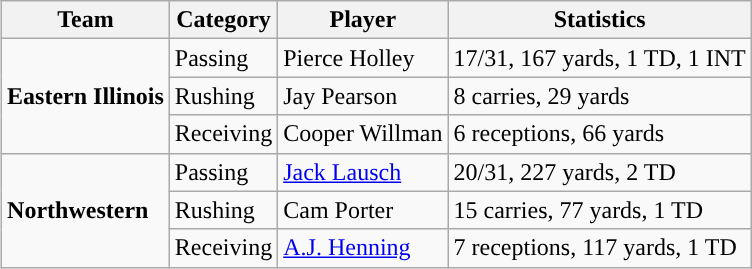<table class="wikitable" style="float: right;">
<tr>
<th>Team</th>
<th>Category</th>
<th>Player</th>
<th>Statistics</th>
</tr>
<tr>
<td rowspan=3><strong>Eastern Illinois</strong></td>
<td>Passing</td>
<td>Pierce Holley</td>
<td>17/31, 167 yards, 1 TD, 1 INT</td>
</tr>
<tr>
<td>Rushing</td>
<td>Jay Pearson</td>
<td>8 carries, 29 yards</td>
</tr>
<tr>
<td>Receiving</td>
<td>Cooper Willman</td>
<td>6 receptions, 66 yards</td>
</tr>
<tr>
<td rowspan=3><strong>Northwestern</strong></td>
<td>Passing</td>
<td><a href='#'>Jack Lausch</a></td>
<td>20/31, 227 yards, 2 TD</td>
</tr>
<tr>
<td>Rushing</td>
<td>Cam Porter</td>
<td>15 carries, 77 yards, 1 TD</td>
</tr>
<tr>
<td>Receiving</td>
<td><a href='#'>A.J. Henning</a></td>
<td>7 receptions, 117 yards, 1 TD</td>
</tr>
</table>
